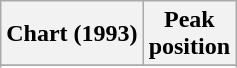<table class="wikitable sortable">
<tr>
<th align="left">Chart (1993)</th>
<th align="center">Peak<br>position</th>
</tr>
<tr>
</tr>
<tr>
</tr>
</table>
